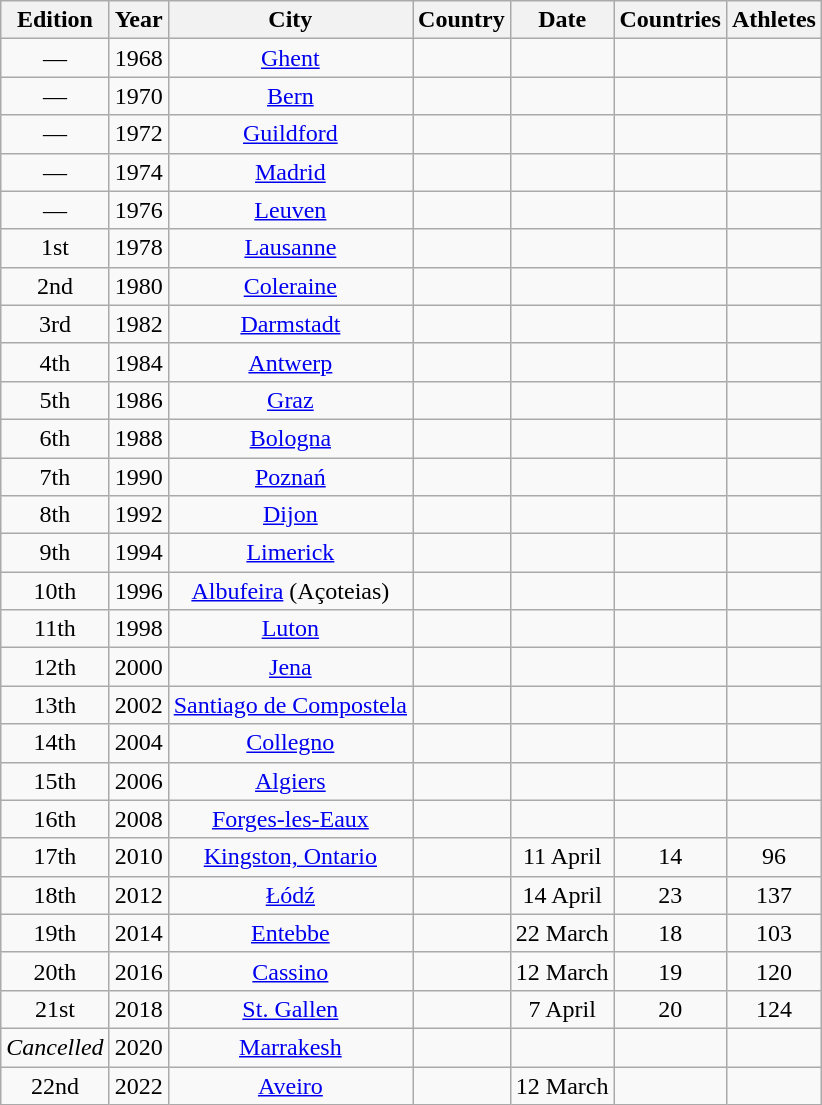<table class="wikitable" style=text-align:center>
<tr>
<th>Edition</th>
<th>Year</th>
<th>City</th>
<th>Country</th>
<th>Date</th>
<th>Countries</th>
<th>Athletes</th>
</tr>
<tr>
<td>—</td>
<td>1968</td>
<td><a href='#'>Ghent</a></td>
<td align=left></td>
<td></td>
<td></td>
<td></td>
</tr>
<tr>
<td>—</td>
<td>1970</td>
<td><a href='#'>Bern</a></td>
<td align=left></td>
<td></td>
<td></td>
<td></td>
</tr>
<tr>
<td>—</td>
<td>1972</td>
<td><a href='#'>Guildford</a></td>
<td align=left></td>
<td></td>
<td></td>
<td></td>
</tr>
<tr>
<td>—</td>
<td>1974</td>
<td><a href='#'>Madrid</a></td>
<td align=left></td>
<td></td>
<td></td>
<td></td>
</tr>
<tr>
<td>—</td>
<td>1976</td>
<td><a href='#'>Leuven</a></td>
<td align=left></td>
<td></td>
<td></td>
<td></td>
</tr>
<tr>
<td>1st</td>
<td>1978</td>
<td><a href='#'>Lausanne</a></td>
<td align=left></td>
<td></td>
<td></td>
<td></td>
</tr>
<tr>
<td>2nd</td>
<td>1980</td>
<td><a href='#'>Coleraine</a></td>
<td align=left></td>
<td></td>
<td></td>
<td></td>
</tr>
<tr>
<td>3rd</td>
<td>1982</td>
<td><a href='#'>Darmstadt</a></td>
<td align=left></td>
<td></td>
<td></td>
<td></td>
</tr>
<tr>
<td>4th</td>
<td>1984</td>
<td><a href='#'>Antwerp</a></td>
<td align=left></td>
<td></td>
<td></td>
<td></td>
</tr>
<tr>
<td>5th</td>
<td>1986</td>
<td><a href='#'>Graz</a></td>
<td align=left></td>
<td></td>
<td></td>
<td></td>
</tr>
<tr>
<td>6th</td>
<td>1988</td>
<td><a href='#'>Bologna</a></td>
<td align=left></td>
<td></td>
<td></td>
<td></td>
</tr>
<tr>
<td>7th</td>
<td>1990</td>
<td><a href='#'>Poznań</a></td>
<td align=left></td>
<td></td>
<td></td>
<td></td>
</tr>
<tr>
<td>8th</td>
<td>1992</td>
<td><a href='#'>Dijon</a></td>
<td align=left></td>
<td></td>
<td></td>
<td></td>
</tr>
<tr>
<td>9th</td>
<td>1994</td>
<td><a href='#'>Limerick</a></td>
<td align=left></td>
<td></td>
<td></td>
<td></td>
</tr>
<tr>
<td>10th</td>
<td>1996</td>
<td><a href='#'>Albufeira</a> (Açoteias)</td>
<td align=left></td>
<td></td>
<td></td>
<td></td>
</tr>
<tr>
<td>11th</td>
<td>1998</td>
<td><a href='#'>Luton</a></td>
<td align=left></td>
<td></td>
<td></td>
<td></td>
</tr>
<tr>
<td>12th</td>
<td>2000</td>
<td><a href='#'>Jena</a></td>
<td align=left></td>
<td></td>
<td></td>
<td></td>
</tr>
<tr>
<td>13th</td>
<td>2002</td>
<td><a href='#'>Santiago de Compostela</a></td>
<td align=left></td>
<td></td>
<td></td>
<td></td>
</tr>
<tr>
<td>14th</td>
<td>2004</td>
<td><a href='#'>Collegno</a></td>
<td align=left></td>
<td></td>
<td></td>
<td></td>
</tr>
<tr>
<td>15th</td>
<td>2006</td>
<td><a href='#'>Algiers</a></td>
<td align=left></td>
<td></td>
<td></td>
<td></td>
</tr>
<tr>
<td>16th</td>
<td>2008</td>
<td><a href='#'>Forges-les-Eaux</a></td>
<td align=left></td>
<td></td>
<td></td>
<td></td>
</tr>
<tr>
<td>17th</td>
<td>2010</td>
<td><a href='#'>Kingston, Ontario</a></td>
<td align=left></td>
<td>11 April</td>
<td>14</td>
<td>96</td>
</tr>
<tr>
<td>18th</td>
<td>2012</td>
<td><a href='#'>Łódź</a></td>
<td align=left></td>
<td>14 April</td>
<td>23</td>
<td>137</td>
</tr>
<tr>
<td>19th</td>
<td>2014</td>
<td><a href='#'>Entebbe</a></td>
<td align=left></td>
<td>22 March</td>
<td>18</td>
<td>103</td>
</tr>
<tr>
<td>20th</td>
<td>2016</td>
<td><a href='#'>Cassino</a></td>
<td align=left></td>
<td>12 March</td>
<td>19</td>
<td>120</td>
</tr>
<tr>
<td>21st</td>
<td>2018</td>
<td><a href='#'>St. Gallen</a></td>
<td align=left></td>
<td>7 April</td>
<td>20</td>
<td>124</td>
</tr>
<tr>
<td><em>Cancelled</em></td>
<td>2020</td>
<td><a href='#'>Marrakesh</a></td>
<td align=left></td>
<td></td>
<td></td>
<td></td>
</tr>
<tr>
<td>22nd</td>
<td>2022</td>
<td><a href='#'>Aveiro</a></td>
<td align=left></td>
<td>12 March</td>
<td></td>
<td></td>
</tr>
</table>
